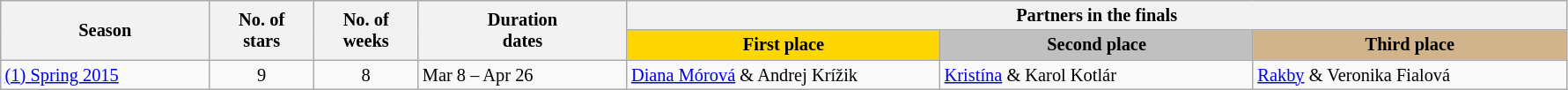<table class="wikitable" style="white-space:nowrap; font-size:85%;">
<tr>
<th style="width:10%;" rowspan="2">Season</th>
<th style="width:5%;" rowspan="2">No. of<br>stars</th>
<th style="width:5%;" rowspan="2">No. of<br>weeks</th>
<th style="width:10%;" rowspan="2">Duration <br>dates</th>
<th style="width:45%;" colspan="3">Partners in the finals</th>
</tr>
<tr>
<th style="width:15%; background:gold;">First place</th>
<th style="width:15%; background:silver;">Second place</th>
<th style="width:15%; background:tan;">Third place</th>
</tr>
<tr>
<td><a href='#'>(1) Spring 2015</a></td>
<td style="text-align:center;">9</td>
<td style="text-align:center;">8</td>
<td>Mar 8 – Apr 26</td>
<td><a href='#'>Diana Mórová</a> & Andrej Krížik</td>
<td><a href='#'>Kristína</a> & Karol Kotlár</td>
<td><a href='#'>Rakby</a> & Veronika Fialová</td>
</tr>
</table>
